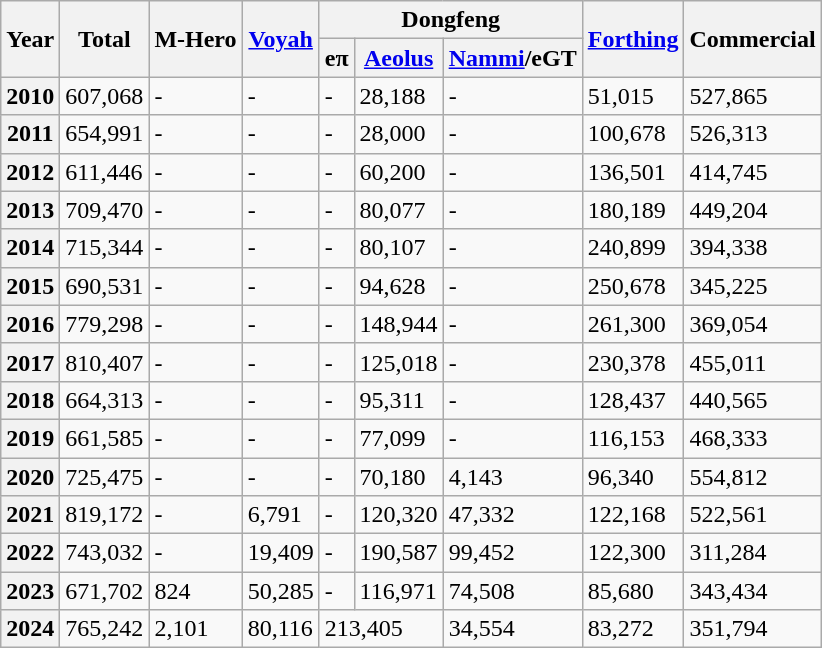<table class="wikitable">
<tr>
<th rowspan="2">Year</th>
<th rowspan="2">Total</th>
<th rowspan="2">M-Hero</th>
<th rowspan="2"><a href='#'>Voyah</a></th>
<th colspan="3">Dongfeng</th>
<th rowspan="2"><a href='#'>Forthing</a></th>
<th rowspan="2">Commercial</th>
</tr>
<tr>
<th>eπ</th>
<th><a href='#'>Aeolus</a></th>
<th><a href='#'>Nammi</a>/eGT</th>
</tr>
<tr>
<th>2010</th>
<td>607,068</td>
<td>-</td>
<td>-</td>
<td>-</td>
<td>28,188</td>
<td>-</td>
<td>51,015</td>
<td>527,865</td>
</tr>
<tr>
<th>2011</th>
<td>654,991</td>
<td>-</td>
<td>-</td>
<td>-</td>
<td>28,000</td>
<td>-</td>
<td>100,678</td>
<td>526,313</td>
</tr>
<tr>
<th>2012</th>
<td>611,446</td>
<td>-</td>
<td>-</td>
<td>-</td>
<td>60,200</td>
<td>-</td>
<td>136,501</td>
<td>414,745</td>
</tr>
<tr>
<th>2013</th>
<td>709,470</td>
<td>-</td>
<td>-</td>
<td>-</td>
<td>80,077</td>
<td>-</td>
<td>180,189</td>
<td>449,204</td>
</tr>
<tr>
<th>2014</th>
<td>715,344</td>
<td>-</td>
<td>-</td>
<td>-</td>
<td>80,107</td>
<td>-</td>
<td>240,899</td>
<td>394,338</td>
</tr>
<tr>
<th>2015</th>
<td>690,531</td>
<td>-</td>
<td>-</td>
<td>-</td>
<td>94,628</td>
<td>-</td>
<td>250,678</td>
<td>345,225</td>
</tr>
<tr>
<th>2016</th>
<td>779,298</td>
<td>-</td>
<td>-</td>
<td>-</td>
<td>148,944</td>
<td>-</td>
<td>261,300</td>
<td>369,054</td>
</tr>
<tr>
<th>2017</th>
<td>810,407</td>
<td>-</td>
<td>-</td>
<td>-</td>
<td>125,018</td>
<td>-</td>
<td>230,378</td>
<td>455,011</td>
</tr>
<tr>
<th>2018</th>
<td>664,313</td>
<td>-</td>
<td>-</td>
<td>-</td>
<td>95,311</td>
<td>-</td>
<td>128,437</td>
<td>440,565</td>
</tr>
<tr>
<th>2019</th>
<td>661,585</td>
<td>-</td>
<td>-</td>
<td>-</td>
<td>77,099</td>
<td>-</td>
<td>116,153</td>
<td>468,333</td>
</tr>
<tr>
<th>2020</th>
<td>725,475</td>
<td>-</td>
<td>-</td>
<td>-</td>
<td>70,180</td>
<td>4,143</td>
<td>96,340</td>
<td>554,812</td>
</tr>
<tr>
<th>2021</th>
<td>819,172</td>
<td>-</td>
<td>6,791</td>
<td>-</td>
<td>120,320</td>
<td>47,332</td>
<td>122,168</td>
<td>522,561</td>
</tr>
<tr>
<th>2022</th>
<td>743,032</td>
<td>-</td>
<td>19,409</td>
<td>-</td>
<td>190,587</td>
<td>99,452</td>
<td>122,300</td>
<td>311,284</td>
</tr>
<tr>
<th>2023</th>
<td>671,702</td>
<td>824</td>
<td>50,285</td>
<td>-</td>
<td>116,971</td>
<td>74,508</td>
<td>85,680</td>
<td>343,434</td>
</tr>
<tr>
<th>2024</th>
<td>765,242</td>
<td>2,101</td>
<td>80,116</td>
<td colspan="2">213,405</td>
<td>34,554</td>
<td>83,272</td>
<td>351,794</td>
</tr>
</table>
